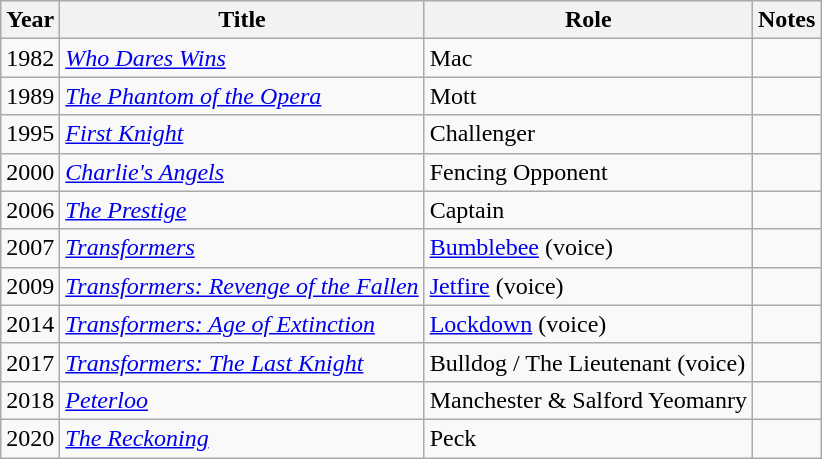<table class="wikitable">
<tr>
<th>Year</th>
<th>Title</th>
<th>Role</th>
<th>Notes</th>
</tr>
<tr>
<td>1982</td>
<td><em><a href='#'>Who Dares Wins</a></em></td>
<td>Mac</td>
<td></td>
</tr>
<tr>
<td>1989</td>
<td><em><a href='#'>The Phantom of the Opera</a></em></td>
<td>Mott</td>
<td></td>
</tr>
<tr>
<td>1995</td>
<td><em><a href='#'>First Knight</a></em></td>
<td>Challenger</td>
<td></td>
</tr>
<tr>
<td>2000</td>
<td><em><a href='#'>Charlie's Angels</a></em></td>
<td>Fencing Opponent</td>
<td></td>
</tr>
<tr>
<td>2006</td>
<td><em><a href='#'>The Prestige</a></em></td>
<td>Captain</td>
<td></td>
</tr>
<tr>
<td>2007</td>
<td><em><a href='#'>Transformers</a></em></td>
<td><a href='#'>Bumblebee</a> (voice)</td>
<td></td>
</tr>
<tr>
<td>2009</td>
<td><em><a href='#'>Transformers: Revenge of the Fallen</a></em></td>
<td><a href='#'>Jetfire</a> (voice)</td>
<td></td>
</tr>
<tr>
<td>2014</td>
<td><em><a href='#'>Transformers: Age of Extinction</a></em></td>
<td><a href='#'>Lockdown</a> (voice)</td>
<td></td>
</tr>
<tr>
<td>2017</td>
<td><em><a href='#'>Transformers: The Last Knight</a></em></td>
<td>Bulldog / The Lieutenant (voice)</td>
<td></td>
</tr>
<tr>
<td>2018</td>
<td><em><a href='#'>Peterloo</a></em></td>
<td>Manchester & Salford Yeomanry</td>
<td></td>
</tr>
<tr>
<td>2020</td>
<td><em><a href='#'>The Reckoning</a></em></td>
<td>Peck</td>
<td></td>
</tr>
</table>
